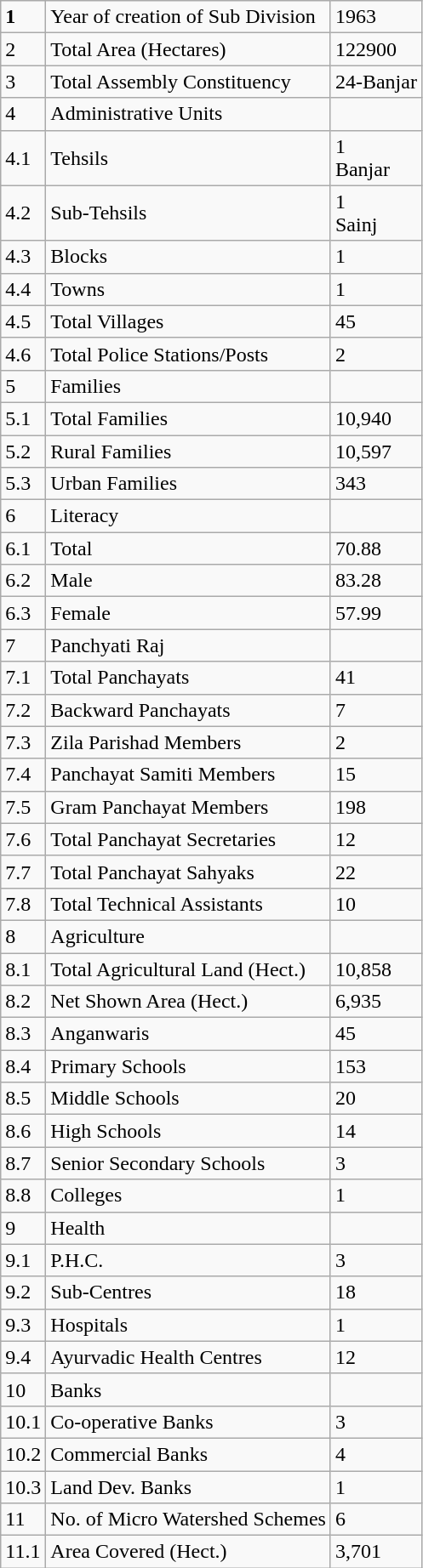<table class="wikitable">
<tr>
<td><strong>1</strong></td>
<td>Year of  creation of Sub Division</td>
<td>1963</td>
</tr>
<tr>
<td>2</td>
<td>Total Area (Hectares)</td>
<td>122900</td>
</tr>
<tr>
<td>3</td>
<td>Total  Assembly Constituency</td>
<td>24-Banjar</td>
</tr>
<tr>
<td>4</td>
<td>Administrative  Units</td>
<td></td>
</tr>
<tr>
<td>4.1</td>
<td>Tehsils</td>
<td>1<br>Banjar</td>
</tr>
<tr>
<td>4.2</td>
<td>Sub-Tehsils</td>
<td>1<br>Sainj</td>
</tr>
<tr>
<td>4.3</td>
<td>Blocks</td>
<td>1</td>
</tr>
<tr>
<td>4.4</td>
<td>Towns</td>
<td>1</td>
</tr>
<tr>
<td>4.5</td>
<td>Total Villages</td>
<td>45</td>
</tr>
<tr>
<td>4.6</td>
<td>Total Police  Stations/Posts</td>
<td>2</td>
</tr>
<tr>
<td>5</td>
<td>Families</td>
<td></td>
</tr>
<tr>
<td>5.1</td>
<td>Total  Families</td>
<td>10,940</td>
</tr>
<tr>
<td>5.2</td>
<td>Rural Families</td>
<td>10,597</td>
</tr>
<tr>
<td>5.3</td>
<td>Urban Families</td>
<td>343</td>
</tr>
<tr>
<td>6</td>
<td>Literacy</td>
<td></td>
</tr>
<tr>
<td>6.1</td>
<td>Total</td>
<td>70.88</td>
</tr>
<tr>
<td>6.2</td>
<td>Male</td>
<td>83.28</td>
</tr>
<tr>
<td>6.3</td>
<td>Female</td>
<td>57.99</td>
</tr>
<tr>
<td>7</td>
<td>Panchyati  Raj</td>
<td></td>
</tr>
<tr>
<td>7.1</td>
<td>Total  Panchayats</td>
<td>41</td>
</tr>
<tr>
<td>7.2</td>
<td>Backward Panchayats</td>
<td>7</td>
</tr>
<tr>
<td>7.3</td>
<td>Zila Parishad Members</td>
<td>2</td>
</tr>
<tr>
<td>7.4</td>
<td>Panchayat Samiti  Members</td>
<td>15</td>
</tr>
<tr>
<td>7.5</td>
<td>Gram Panchayat  Members</td>
<td>198</td>
</tr>
<tr>
<td>7.6</td>
<td>Total Panchayat  Secretaries</td>
<td>12</td>
</tr>
<tr>
<td>7.7</td>
<td>Total Panchayat  Sahyaks</td>
<td>22</td>
</tr>
<tr>
<td>7.8</td>
<td>Total Technical  Assistants</td>
<td>10</td>
</tr>
<tr>
<td>8</td>
<td>Agriculture</td>
<td></td>
</tr>
<tr>
<td>8.1</td>
<td>Total  Agricultural Land (Hect.)</td>
<td>10,858</td>
</tr>
<tr>
<td>8.2</td>
<td>Net Shown Area  (Hect.)</td>
<td>6,935</td>
</tr>
<tr>
<td>8.3</td>
<td>Anganwaris</td>
<td>45</td>
</tr>
<tr>
<td>8.4</td>
<td>Primary Schools</td>
<td>153</td>
</tr>
<tr>
<td>8.5</td>
<td>Middle Schools</td>
<td>20</td>
</tr>
<tr>
<td>8.6</td>
<td>High Schools</td>
<td>14</td>
</tr>
<tr>
<td>8.7</td>
<td>Senior Secondary  Schools</td>
<td>3</td>
</tr>
<tr>
<td>8.8</td>
<td>Colleges</td>
<td>1</td>
</tr>
<tr>
<td>9</td>
<td>Health</td>
<td></td>
</tr>
<tr>
<td>9.1</td>
<td>P.H.C.</td>
<td>3</td>
</tr>
<tr>
<td>9.2</td>
<td>Sub-Centres</td>
<td>18</td>
</tr>
<tr>
<td>9.3</td>
<td>Hospitals</td>
<td>1</td>
</tr>
<tr>
<td>9.4</td>
<td>Ayurvadic Health  Centres</td>
<td>12</td>
</tr>
<tr>
<td>10</td>
<td>Banks</td>
<td></td>
</tr>
<tr>
<td>10.1</td>
<td>Co-operative  Banks</td>
<td>3</td>
</tr>
<tr>
<td>10.2</td>
<td>Commercial Banks</td>
<td>4</td>
</tr>
<tr>
<td>10.3</td>
<td>Land Dev. Banks</td>
<td>1</td>
</tr>
<tr>
<td>11</td>
<td>No. of  Micro Watershed Schemes</td>
<td>6</td>
</tr>
<tr>
<td>11.1</td>
<td>Area Covered (Hect.)</td>
<td>3,701</td>
</tr>
</table>
